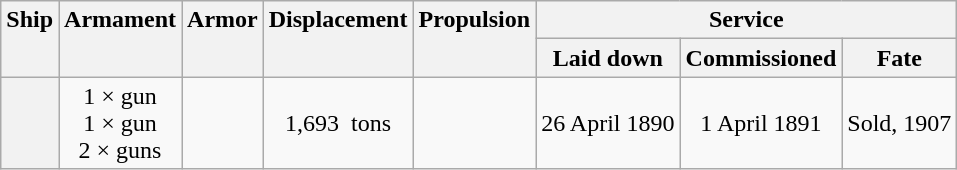<table class="wikitable plainrowheaders" style="text-align: center;">
<tr valign="top">
<th scope="col" rowspan="2">Ship</th>
<th scope="col" rowspan="2">Armament</th>
<th scope="col" rowspan="2">Armor</th>
<th scope="col" rowspan="2">Displacement</th>
<th scope="col" rowspan="2">Propulsion</th>
<th scope="col" colspan="3">Service</th>
</tr>
<tr valign="top">
<th scope="col">Laid down</th>
<th scope="col">Commissioned</th>
<th scope="col">Fate</th>
</tr>
<tr valign="center">
<th scope="row"></th>
<td>1 ×  gun <br>1 ×  gun <br>2 ×  guns</td>
<td></td>
<td>1,693  tons</td>
<td></td>
<td>26 April 1890</td>
<td>1 April 1891</td>
<td>Sold, 1907</td>
</tr>
</table>
